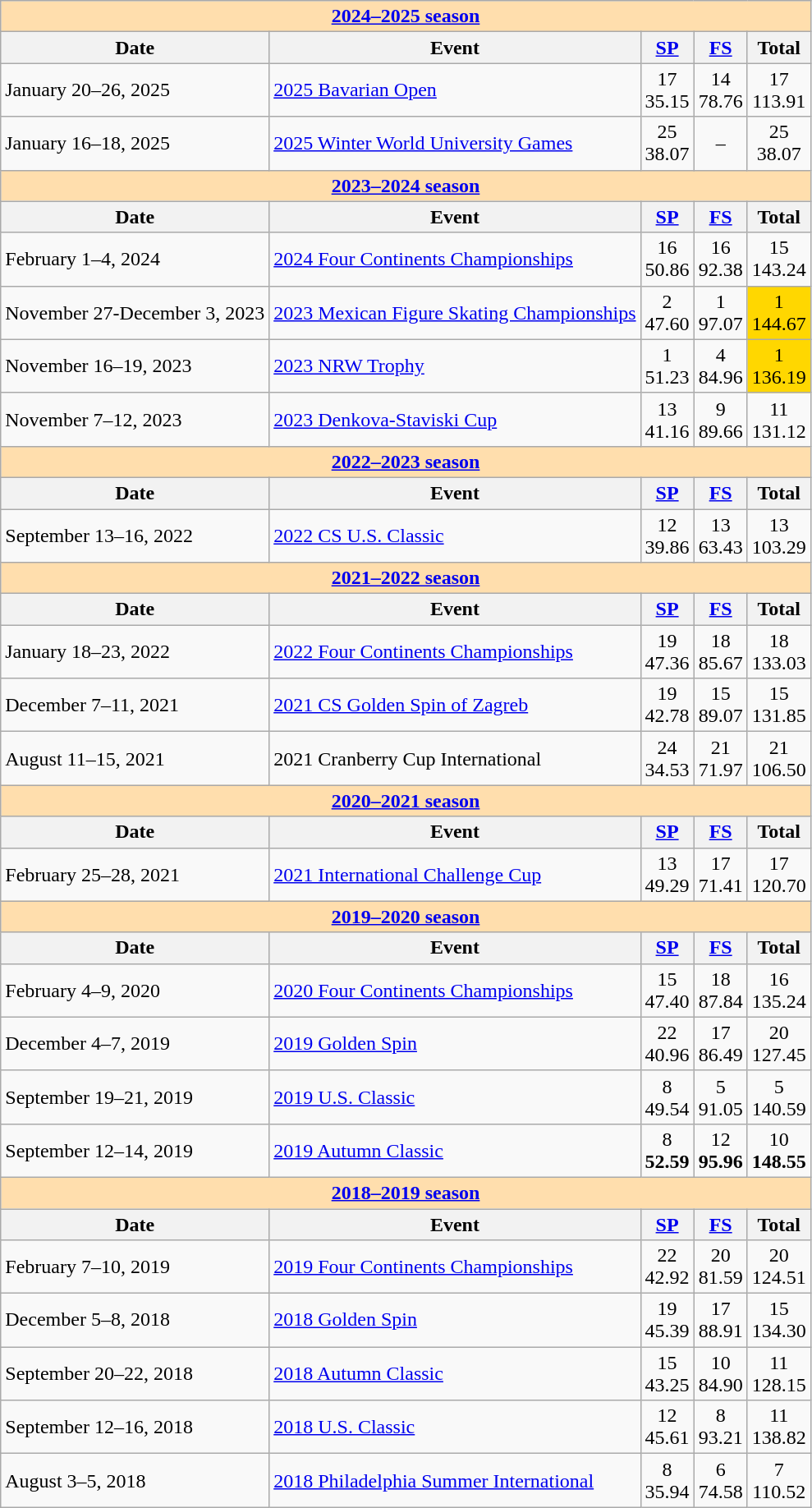<table class="wikitable">
<tr>
<td style="background-color: #ffdead; " colspan=5 align=center><strong><a href='#'>2024–2025 season</a></strong></td>
</tr>
<tr>
<th>Date</th>
<th>Event</th>
<th><a href='#'>SP</a></th>
<th><a href='#'>FS</a></th>
<th>Total</th>
</tr>
<tr>
<td>January 20–26, 2025</td>
<td><a href='#'>2025 Bavarian Open</a></td>
<td align=center>17 <br> 35.15</td>
<td align=center>14 <br> 78.76</td>
<td align=center>17 <br> 113.91</td>
</tr>
<tr>
<td>January 16–18, 2025</td>
<td><a href='#'>2025 Winter World University Games</a></td>
<td align=center>25 <br> 38.07</td>
<td align=center>–</td>
<td align=center>25 <br> 38.07</td>
</tr>
<tr>
<td style="background-color: #ffdead; " colspan=5 align=center><strong><a href='#'>2023–2024 season</a></strong></td>
</tr>
<tr>
<th>Date</th>
<th>Event</th>
<th><a href='#'>SP</a></th>
<th><a href='#'>FS</a></th>
<th>Total</th>
</tr>
<tr>
<td>February 1–4, 2024</td>
<td><a href='#'>2024 Four Continents Championships</a></td>
<td align=center>16 <br> 50.86</td>
<td align=center>16 <br> 92.38</td>
<td align=center>15 <br> 143.24</td>
</tr>
<tr>
<td>November 27-December 3, 2023</td>
<td><a href='#'>2023 Mexican Figure Skating Championships</a></td>
<td align=center>2 <br> 47.60</td>
<td align=center>1 <br> 97.07</td>
<td align=center bgcolor="gold">1 <br> 144.67</td>
</tr>
<tr>
<td>November 16–19, 2023</td>
<td><a href='#'>2023 NRW Trophy</a></td>
<td align=center>1 <br> 51.23</td>
<td align=center>4 <br> 84.96</td>
<td align=center bgcolor="gold">1 <br> 136.19</td>
</tr>
<tr>
<td>November 7–12, 2023</td>
<td><a href='#'>2023 Denkova-Staviski Cup</a></td>
<td align=center>13 <br> 41.16</td>
<td align=center>9 <br> 89.66</td>
<td align=center>11 <br> 131.12</td>
</tr>
<tr>
<td style="background-color: #ffdead; " colspan=5 align=center><a href='#'><strong>2022–2023 season</strong></a></td>
</tr>
<tr>
<th>Date</th>
<th>Event</th>
<th><a href='#'>SP</a></th>
<th><a href='#'>FS</a></th>
<th>Total</th>
</tr>
<tr>
<td>September 13–16, 2022</td>
<td><a href='#'>2022 CS U.S. Classic</a></td>
<td align=center>12 <br> 39.86</td>
<td align=center>13 <br> 63.43</td>
<td align=center>13 <br> 103.29</td>
</tr>
<tr>
<td style="background-color: #ffdead; " colspan=5 align=center><a href='#'><strong>2021–2022 season</strong></a></td>
</tr>
<tr>
<th>Date</th>
<th>Event</th>
<th><a href='#'>SP</a></th>
<th><a href='#'>FS</a></th>
<th>Total</th>
</tr>
<tr>
<td>January 18–23, 2022</td>
<td><a href='#'>2022 Four Continents Championships</a></td>
<td align=center>19 <br> 47.36</td>
<td align=center>18 <br> 85.67</td>
<td align=center>18 <br> 133.03</td>
</tr>
<tr>
<td>December 7–11, 2021</td>
<td><a href='#'>2021 CS Golden Spin of Zagreb</a></td>
<td align=center>19 <br> 42.78</td>
<td align=center>15 <br> 89.07</td>
<td align=center>15 <br> 131.85</td>
</tr>
<tr>
<td>August 11–15, 2021</td>
<td>2021 Cranberry Cup International</td>
<td align=center>24 <br> 34.53</td>
<td align=center>21 <br> 71.97</td>
<td align=center>21 <br> 106.50</td>
</tr>
<tr>
<td style="background-color: #ffdead; " colspan=5 align=center><a href='#'><strong>2020–2021 season</strong></a></td>
</tr>
<tr>
<th>Date</th>
<th>Event</th>
<th><a href='#'>SP</a></th>
<th><a href='#'>FS</a></th>
<th>Total</th>
</tr>
<tr>
<td>February 25–28, 2021</td>
<td><a href='#'>2021 International Challenge Cup</a></td>
<td align=center>13 <br> 49.29</td>
<td align=center>17 <br> 71.41</td>
<td align=center>17 <br> 120.70</td>
</tr>
<tr>
<td style="background-color: #ffdead; " colspan=5 align=center><a href='#'><strong>2019–2020 season</strong></a></td>
</tr>
<tr>
<th>Date</th>
<th>Event</th>
<th><a href='#'>SP</a></th>
<th><a href='#'>FS</a></th>
<th>Total</th>
</tr>
<tr>
<td>February 4–9, 2020</td>
<td><a href='#'>2020 Four Continents Championships</a></td>
<td align=center>15 <br> 47.40</td>
<td align=center>18 <br> 87.84</td>
<td align=center>16 <br> 135.24</td>
</tr>
<tr>
<td>December 4–7, 2019</td>
<td><a href='#'>2019 Golden Spin</a></td>
<td align=center>22 <br> 40.96</td>
<td align=center>17 <br> 86.49</td>
<td align=center>20 <br> 127.45</td>
</tr>
<tr>
<td>September 19–21, 2019</td>
<td><a href='#'>2019 U.S. Classic</a></td>
<td align=center>8 <br> 49.54</td>
<td align=center>5 <br> 91.05</td>
<td align=center>5 <br> 140.59</td>
</tr>
<tr>
<td>September 12–14, 2019</td>
<td><a href='#'>2019 Autumn Classic</a></td>
<td align=center>8 <br> <strong>52.59</strong></td>
<td align=center>12 <br> <strong>95.96</strong></td>
<td align=center>10 <br> <strong>148.55</strong></td>
</tr>
<tr>
<td style="background-color: #ffdead; " colspan=5 align=center><a href='#'><strong>2018–2019 season</strong></a></td>
</tr>
<tr>
<th>Date</th>
<th>Event</th>
<th><a href='#'>SP</a></th>
<th><a href='#'>FS</a></th>
<th>Total</th>
</tr>
<tr>
<td>February 7–10, 2019</td>
<td><a href='#'>2019 Four Continents Championships</a></td>
<td align=center>22 <br> 42.92</td>
<td align=center>20 <br> 81.59</td>
<td align=center>20 <br> 124.51</td>
</tr>
<tr>
<td>December 5–8, 2018</td>
<td><a href='#'>2018 Golden Spin</a></td>
<td align=center>19 <br> 45.39</td>
<td align=center>17 <br> 88.91</td>
<td align=center>15 <br> 134.30</td>
</tr>
<tr>
<td>September 20–22, 2018</td>
<td><a href='#'>2018 Autumn Classic</a></td>
<td align=center>15 <br> 43.25</td>
<td align=center>10 <br> 84.90</td>
<td align=center>11 <br> 128.15</td>
</tr>
<tr>
<td>September 12–16, 2018</td>
<td><a href='#'>2018 U.S. Classic</a></td>
<td align=center>12 <br> 45.61</td>
<td align=center>8 <br> 93.21</td>
<td align=center>11 <br> 138.82</td>
</tr>
<tr>
<td>August 3–5, 2018</td>
<td><a href='#'>2018 Philadelphia Summer International</a></td>
<td align=center>8 <br> 35.94</td>
<td align=center>6 <br> 74.58</td>
<td align=center>7 <br> 110.52</td>
</tr>
</table>
